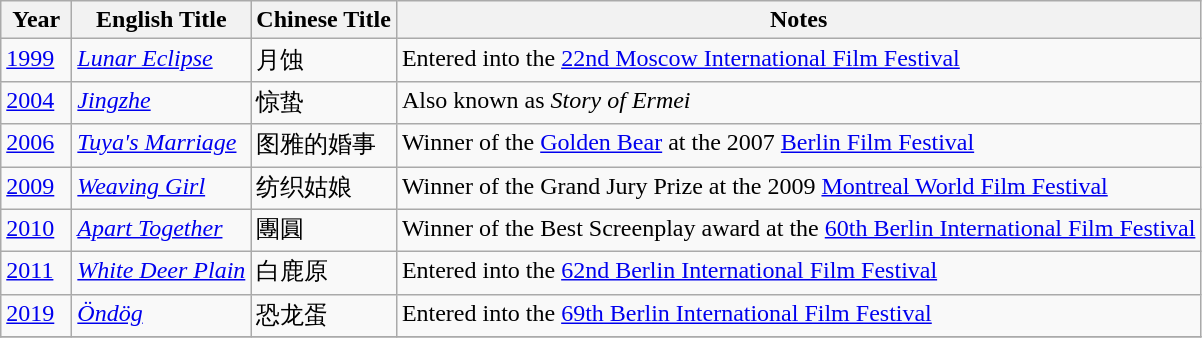<table class="wikitable">
<tr>
<th align="left" valign="top" width="40">Year</th>
<th align="left" valign="top">English Title</th>
<th align="left" valign="top">Chinese Title</th>
<th align="left" valign="top">Notes</th>
</tr>
<tr>
<td align="left" valign="top"><a href='#'>1999</a></td>
<td align="left" valign="top"><em><a href='#'>Lunar Eclipse</a></em></td>
<td align="left" valign="top">月蚀</td>
<td align="left" valign="top">Entered into the <a href='#'>22nd Moscow International Film Festival</a></td>
</tr>
<tr>
<td align="left" valign="top"><a href='#'>2004</a></td>
<td align="left" valign="top"><em><a href='#'>Jingzhe</a></em></td>
<td align="left" valign="top">惊蛰</td>
<td align="left" valign="top">Also known as <em>Story of Ermei</em></td>
</tr>
<tr>
<td align="left" valign="top"><a href='#'>2006</a></td>
<td align="left" valign="top"><em><a href='#'>Tuya's Marriage</a></em></td>
<td align="left" valign="top">图雅的婚事</td>
<td align="left" valign="top">Winner of the <a href='#'>Golden Bear</a> at the 2007 <a href='#'>Berlin Film Festival</a></td>
</tr>
<tr>
<td align="left" valign="top"><a href='#'>2009</a></td>
<td align="left" valign="top"><em><a href='#'>Weaving Girl</a></em></td>
<td align="left" valign="top">纺织姑娘</td>
<td align="left" valign="top">Winner of the Grand Jury Prize at the 2009 <a href='#'>Montreal World Film Festival</a></td>
</tr>
<tr>
<td align="left" valign="top"><a href='#'>2010</a></td>
<td align="left" valign="top"><em><a href='#'>Apart Together</a></em></td>
<td align="left" valign="top">團圓</td>
<td align="left" valign="top">Winner of the Best Screenplay award at the <a href='#'>60th Berlin International Film Festival</a></td>
</tr>
<tr>
<td align="left" valign="top"><a href='#'>2011</a></td>
<td align="left" valign="top"><em><a href='#'>White Deer Plain</a></em></td>
<td align="left" valign="top">白鹿原</td>
<td align="left" valign="top">Entered into the <a href='#'>62nd Berlin International Film Festival</a></td>
</tr>
<tr>
<td align="left" valign="top"><a href='#'>2019</a></td>
<td align="left" valign="top"><em><a href='#'>Öndög </a></em></td>
<td align="left" valign="top">恐龙蛋</td>
<td align="left" valign="top">Entered into the <a href='#'>69th Berlin International Film Festival</a></td>
</tr>
<tr>
</tr>
</table>
